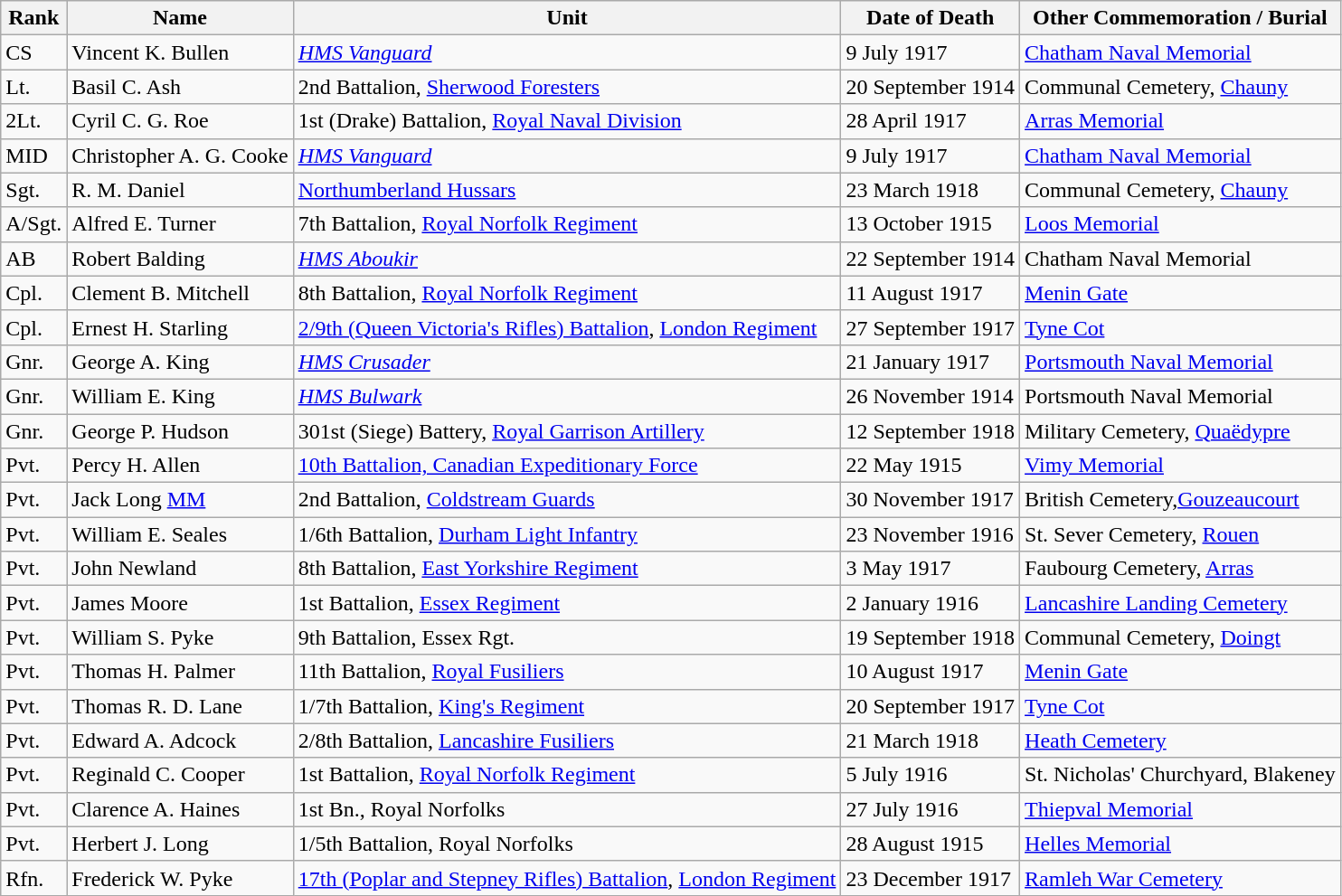<table class="wikitable">
<tr>
<th>Rank</th>
<th>Name</th>
<th>Unit</th>
<th>Date of Death</th>
<th>Other Commemoration / Burial</th>
</tr>
<tr>
<td>CS</td>
<td>Vincent K. Bullen</td>
<td><a href='#'><em>HMS Vanguard</em></a></td>
<td>9 July 1917</td>
<td><a href='#'>Chatham Naval Memorial</a></td>
</tr>
<tr>
<td>Lt.</td>
<td>Basil C. Ash</td>
<td>2nd Battalion, <a href='#'>Sherwood Foresters</a></td>
<td>20 September 1914</td>
<td>Communal Cemetery, <a href='#'>Chauny</a></td>
</tr>
<tr>
<td>2Lt.</td>
<td>Cyril C. G. Roe</td>
<td>1st (Drake) Battalion, <a href='#'>Royal Naval Division</a></td>
<td>28 April 1917</td>
<td><a href='#'>Arras Memorial</a></td>
</tr>
<tr>
<td>MID</td>
<td>Christopher A. G. Cooke</td>
<td><a href='#'><em>HMS Vanguard</em></a></td>
<td>9 July 1917</td>
<td><a href='#'>Chatham Naval Memorial</a></td>
</tr>
<tr>
<td>Sgt.</td>
<td>R. M. Daniel</td>
<td><a href='#'>Northumberland Hussars</a></td>
<td>23 March 1918</td>
<td>Communal Cemetery, <a href='#'>Chauny</a></td>
</tr>
<tr>
<td>A/Sgt.</td>
<td>Alfred E. Turner</td>
<td>7th Battalion, <a href='#'>Royal Norfolk Regiment</a></td>
<td>13 October 1915</td>
<td><a href='#'>Loos Memorial</a></td>
</tr>
<tr>
<td>AB</td>
<td>Robert Balding</td>
<td><a href='#'><em>HMS Aboukir</em></a></td>
<td>22 September 1914</td>
<td>Chatham Naval Memorial</td>
</tr>
<tr>
<td>Cpl.</td>
<td>Clement B. Mitchell</td>
<td>8th Battalion, <a href='#'>Royal Norfolk Regiment</a></td>
<td>11 August 1917</td>
<td><a href='#'>Menin Gate</a></td>
</tr>
<tr>
<td>Cpl.</td>
<td>Ernest H. Starling</td>
<td><a href='#'>2/9th (Queen Victoria's Rifles) Battalion</a>, <a href='#'>London Regiment</a></td>
<td>27 September 1917</td>
<td><a href='#'>Tyne Cot</a></td>
</tr>
<tr>
<td>Gnr.</td>
<td>George A. King</td>
<td><a href='#'><em>HMS Crusader</em></a></td>
<td>21 January 1917</td>
<td><a href='#'>Portsmouth Naval Memorial</a></td>
</tr>
<tr>
<td>Gnr.</td>
<td>William E. King</td>
<td><a href='#'><em>HMS Bulwark</em></a></td>
<td>26 November 1914</td>
<td>Portsmouth Naval Memorial</td>
</tr>
<tr>
<td>Gnr.</td>
<td>George P. Hudson</td>
<td>301st (Siege) Battery, <a href='#'>Royal Garrison Artillery</a></td>
<td>12 September 1918</td>
<td>Military Cemetery, <a href='#'>Quaëdypre</a></td>
</tr>
<tr>
<td>Pvt.</td>
<td>Percy H. Allen</td>
<td><a href='#'>10th Battalion, Canadian Expeditionary Force</a></td>
<td>22 May 1915</td>
<td><a href='#'>Vimy Memorial</a></td>
</tr>
<tr>
<td>Pvt.</td>
<td>Jack Long <a href='#'>MM</a></td>
<td>2nd Battalion, <a href='#'>Coldstream Guards</a></td>
<td>30 November 1917</td>
<td>British Cemetery,<a href='#'>Gouzeaucourt</a></td>
</tr>
<tr>
<td>Pvt.</td>
<td>William E. Seales</td>
<td>1/6th Battalion, <a href='#'>Durham Light Infantry</a></td>
<td>23 November 1916</td>
<td>St. Sever Cemetery, <a href='#'>Rouen</a></td>
</tr>
<tr>
<td>Pvt.</td>
<td>John Newland</td>
<td>8th Battalion, <a href='#'>East Yorkshire Regiment</a></td>
<td>3 May 1917</td>
<td>Faubourg Cemetery, <a href='#'>Arras</a></td>
</tr>
<tr>
<td>Pvt.</td>
<td>James Moore</td>
<td>1st Battalion, <a href='#'>Essex Regiment</a></td>
<td>2 January 1916</td>
<td><a href='#'>Lancashire Landing Cemetery</a></td>
</tr>
<tr>
<td>Pvt.</td>
<td>William S. Pyke</td>
<td>9th Battalion, Essex Rgt.</td>
<td>19 September 1918</td>
<td>Communal Cemetery, <a href='#'>Doingt</a></td>
</tr>
<tr>
<td>Pvt.</td>
<td>Thomas H. Palmer</td>
<td>11th Battalion, <a href='#'>Royal Fusiliers</a></td>
<td>10 August 1917</td>
<td><a href='#'>Menin Gate</a></td>
</tr>
<tr>
<td>Pvt.</td>
<td>Thomas R. D. Lane</td>
<td>1/7th Battalion, <a href='#'>King's Regiment</a></td>
<td>20 September 1917</td>
<td><a href='#'>Tyne Cot</a></td>
</tr>
<tr>
<td>Pvt.</td>
<td>Edward A. Adcock</td>
<td>2/8th Battalion, <a href='#'>Lancashire Fusiliers</a></td>
<td>21 March 1918</td>
<td><a href='#'>Heath Cemetery</a></td>
</tr>
<tr>
<td>Pvt.</td>
<td>Reginald C. Cooper</td>
<td>1st Battalion, <a href='#'>Royal Norfolk Regiment</a></td>
<td>5 July 1916</td>
<td>St. Nicholas' Churchyard, Blakeney</td>
</tr>
<tr>
<td>Pvt.</td>
<td>Clarence A. Haines</td>
<td>1st Bn., Royal Norfolks</td>
<td>27 July 1916</td>
<td><a href='#'>Thiepval Memorial</a></td>
</tr>
<tr>
<td>Pvt.</td>
<td>Herbert J. Long</td>
<td>1/5th Battalion, Royal Norfolks</td>
<td>28 August 1915</td>
<td><a href='#'>Helles Memorial</a></td>
</tr>
<tr>
<td>Rfn.</td>
<td>Frederick W. Pyke</td>
<td><a href='#'>17th (Poplar and Stepney Rifles) Battalion</a>, <a href='#'>London Regiment</a></td>
<td>23 December 1917</td>
<td><a href='#'>Ramleh War Cemetery</a></td>
</tr>
</table>
